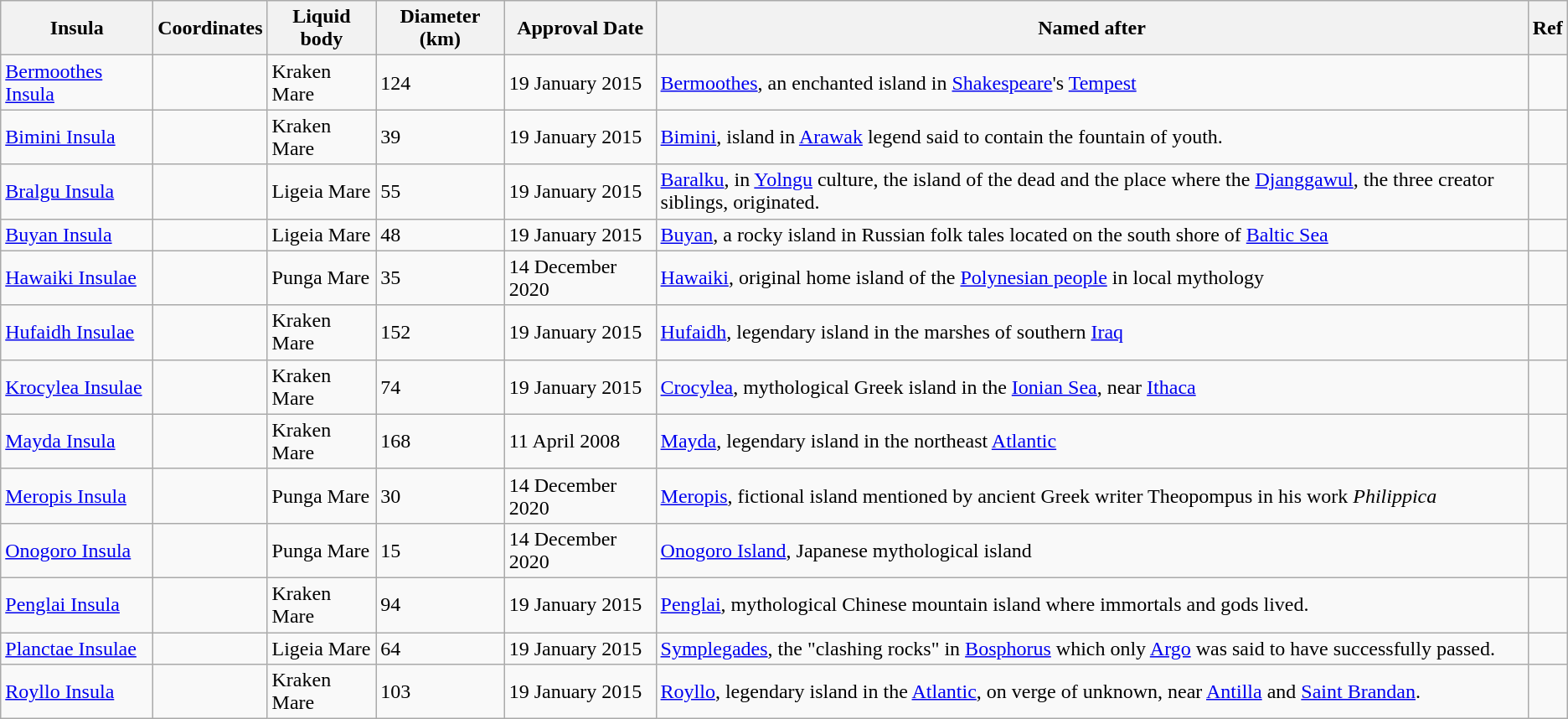<table class="wikitable">
<tr>
<th>Insula</th>
<th>Coordinates</th>
<th>Liquid body</th>
<th>Diameter (km)</th>
<th>Approval Date</th>
<th>Named after</th>
<th>Ref</th>
</tr>
<tr>
<td><a href='#'>Bermoothes Insula</a></td>
<td></td>
<td>Kraken Mare</td>
<td>124</td>
<td>19 January 2015</td>
<td><a href='#'>Bermoothes</a>, an enchanted island in <a href='#'>Shakespeare</a>'s <a href='#'>Tempest</a></td>
<td></td>
</tr>
<tr>
<td><a href='#'>Bimini Insula</a></td>
<td></td>
<td>Kraken Mare</td>
<td>39</td>
<td>19 January 2015</td>
<td><a href='#'>Bimini</a>, island in <a href='#'>Arawak</a> legend said to contain the fountain of youth.</td>
<td></td>
</tr>
<tr>
<td><a href='#'>Bralgu Insula</a></td>
<td></td>
<td>Ligeia Mare</td>
<td>55</td>
<td>19 January 2015</td>
<td><a href='#'>Baralku</a>, in <a href='#'>Yolngu</a> culture, the island of the dead and the place where the <a href='#'>Djanggawul</a>, the three creator siblings, originated.</td>
<td></td>
</tr>
<tr>
<td><a href='#'>Buyan Insula</a></td>
<td></td>
<td>Ligeia Mare</td>
<td>48</td>
<td>19 January 2015</td>
<td><a href='#'>Buyan</a>, a rocky island in Russian folk tales located on the south shore of <a href='#'>Baltic Sea</a></td>
<td></td>
</tr>
<tr>
<td><a href='#'>Hawaiki Insulae</a></td>
<td></td>
<td>Punga Mare</td>
<td>35</td>
<td>14 December 2020</td>
<td><a href='#'>Hawaiki</a>, original home island of the <a href='#'>Polynesian people</a> in local mythology</td>
<td></td>
</tr>
<tr>
<td><a href='#'>Hufaidh Insulae</a></td>
<td></td>
<td>Kraken Mare</td>
<td>152</td>
<td>19 January 2015</td>
<td><a href='#'>Hufaidh</a>, legendary island in the marshes of southern <a href='#'>Iraq</a></td>
<td></td>
</tr>
<tr>
<td><a href='#'>Krocylea Insulae</a></td>
<td></td>
<td>Kraken Mare</td>
<td>74</td>
<td>19 January 2015</td>
<td><a href='#'>Crocylea</a>, mythological Greek island in the <a href='#'>Ionian Sea</a>, near <a href='#'>Ithaca</a></td>
<td></td>
</tr>
<tr>
<td><a href='#'>Mayda Insula</a></td>
<td></td>
<td>Kraken Mare</td>
<td>168</td>
<td>11 April 2008</td>
<td><a href='#'>Mayda</a>, legendary island in the northeast <a href='#'>Atlantic</a></td>
<td></td>
</tr>
<tr>
<td><a href='#'>Meropis Insula</a></td>
<td></td>
<td>Punga Mare</td>
<td>30</td>
<td>14 December 2020</td>
<td><a href='#'>Meropis</a>, fictional island mentioned by ancient Greek writer Theopompus in his work <em>Philippica</em></td>
<td></td>
</tr>
<tr>
<td><a href='#'>Onogoro Insula</a></td>
<td></td>
<td>Punga Mare</td>
<td>15</td>
<td>14 December 2020</td>
<td><a href='#'>Onogoro Island</a>, Japanese mythological island</td>
<td></td>
</tr>
<tr>
<td><a href='#'>Penglai Insula</a></td>
<td></td>
<td>Kraken Mare</td>
<td>94</td>
<td>19 January 2015</td>
<td><a href='#'>Penglai</a>, mythological Chinese mountain island where immortals and gods lived.</td>
<td></td>
</tr>
<tr>
<td><a href='#'>Planctae Insulae</a></td>
<td></td>
<td>Ligeia Mare</td>
<td>64</td>
<td>19 January 2015</td>
<td><a href='#'>Symplegades</a>, the "clashing rocks" in <a href='#'>Bosphorus</a> which only <a href='#'>Argo</a> was said to have successfully passed.</td>
<td></td>
</tr>
<tr>
<td><a href='#'>Royllo Insula</a></td>
<td></td>
<td>Kraken Mare</td>
<td>103</td>
<td>19 January 2015</td>
<td><a href='#'>Royllo</a>, legendary island in the <a href='#'>Atlantic</a>, on verge of unknown, near <a href='#'>Antilla</a> and <a href='#'>Saint Brandan</a>.</td>
<td></td>
</tr>
</table>
